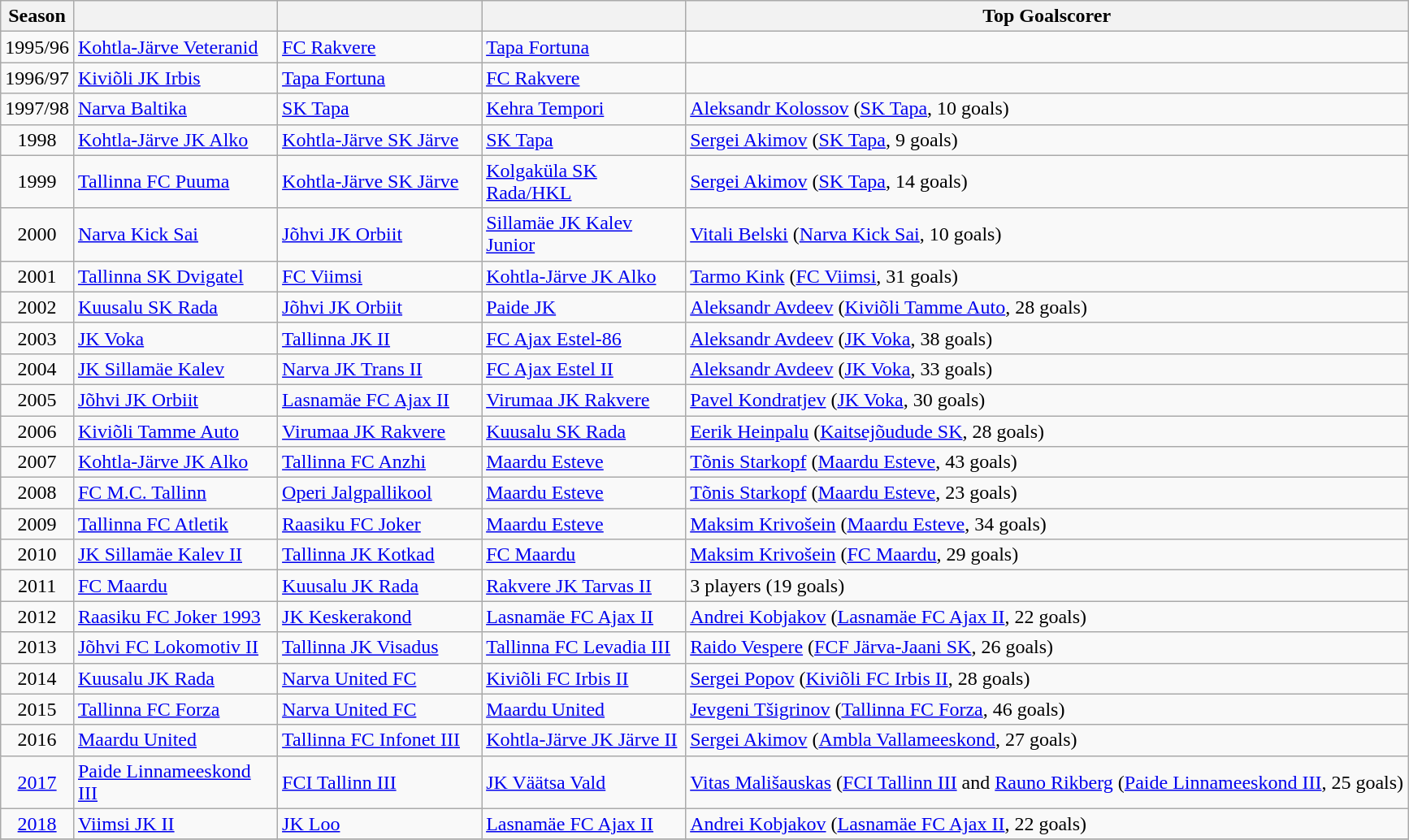<table class="wikitable">
<tr>
<th>Season</th>
<th width=160px></th>
<th width=160px></th>
<th width=160px></th>
<th>Top Goalscorer</th>
</tr>
<tr>
<td align=center>1995/96</td>
<td><a href='#'>Kohtla-Järve Veteranid</a></td>
<td><a href='#'>FC Rakvere</a></td>
<td><a href='#'>Tapa Fortuna</a></td>
<td></td>
</tr>
<tr>
<td align=center>1996/97</td>
<td><a href='#'>Kiviõli JK Irbis</a></td>
<td><a href='#'>Tapa Fortuna</a></td>
<td><a href='#'>FC Rakvere</a></td>
<td></td>
</tr>
<tr>
<td align=center>1997/98</td>
<td><a href='#'>Narva Baltika</a></td>
<td><a href='#'>SK Tapa</a></td>
<td><a href='#'>Kehra Tempori</a></td>
<td><a href='#'>Aleksandr Kolossov</a> (<a href='#'>SK Tapa</a>, 10 goals)</td>
</tr>
<tr>
<td align=center>1998</td>
<td><a href='#'>Kohtla-Järve JK Alko</a></td>
<td><a href='#'>Kohtla-Järve SK Järve</a></td>
<td><a href='#'>SK Tapa</a></td>
<td><a href='#'>Sergei Akimov</a> (<a href='#'>SK Tapa</a>, 9 goals)</td>
</tr>
<tr>
<td align=center>1999</td>
<td><a href='#'>Tallinna FC Puuma</a></td>
<td><a href='#'>Kohtla-Järve SK Järve</a></td>
<td><a href='#'>Kolgaküla SK Rada/HKL</a></td>
<td><a href='#'>Sergei Akimov</a> (<a href='#'>SK Tapa</a>, 14 goals)</td>
</tr>
<tr>
<td align=center>2000</td>
<td><a href='#'>Narva Kick Sai</a></td>
<td><a href='#'>Jõhvi JK Orbiit</a></td>
<td><a href='#'>Sillamäe JK Kalev Junior</a></td>
<td><a href='#'>Vitali Belski</a> (<a href='#'>Narva Kick Sai</a>, 10 goals)</td>
</tr>
<tr>
<td align=center>2001</td>
<td><a href='#'>Tallinna SK Dvigatel</a></td>
<td><a href='#'>FC Viimsi</a></td>
<td><a href='#'>Kohtla-Järve JK Alko</a></td>
<td><a href='#'>Tarmo Kink</a> (<a href='#'>FC Viimsi</a>, 31 goals)</td>
</tr>
<tr>
<td align=center>2002</td>
<td><a href='#'>Kuusalu SK Rada</a></td>
<td><a href='#'>Jõhvi JK Orbiit</a></td>
<td><a href='#'>Paide JK</a></td>
<td><a href='#'>Aleksandr Avdeev</a> (<a href='#'>Kiviõli Tamme Auto</a>, 28 goals)</td>
</tr>
<tr>
<td align=center>2003</td>
<td><a href='#'>JK Voka</a></td>
<td><a href='#'>Tallinna JK II</a></td>
<td><a href='#'>FC Ajax Estel-86</a></td>
<td><a href='#'>Aleksandr Avdeev</a> (<a href='#'>JK Voka</a>, 38 goals)</td>
</tr>
<tr>
<td align=center>2004</td>
<td><a href='#'>JK Sillamäe Kalev</a></td>
<td><a href='#'>Narva JK Trans II</a></td>
<td><a href='#'>FC Ajax Estel II</a></td>
<td><a href='#'>Aleksandr Avdeev</a> (<a href='#'>JK Voka</a>, 33 goals)</td>
</tr>
<tr>
<td align=center>2005</td>
<td><a href='#'>Jõhvi JK Orbiit</a></td>
<td><a href='#'>Lasnamäe FC Ajax II</a></td>
<td><a href='#'>Virumaa JK Rakvere</a></td>
<td><a href='#'>Pavel Kondratjev</a> (<a href='#'>JK Voka</a>, 30 goals)</td>
</tr>
<tr>
<td align=center>2006</td>
<td><a href='#'>Kiviõli Tamme Auto</a></td>
<td><a href='#'>Virumaa JK Rakvere</a></td>
<td><a href='#'>Kuusalu SK Rada</a></td>
<td><a href='#'>Eerik Heinpalu</a> (<a href='#'>Kaitsejõudude SK</a>, 28 goals)</td>
</tr>
<tr>
<td align=center>2007</td>
<td><a href='#'>Kohtla-Järve JK Alko</a></td>
<td><a href='#'>Tallinna FC Anzhi</a></td>
<td><a href='#'>Maardu Esteve</a></td>
<td><a href='#'>Tõnis Starkopf</a> (<a href='#'>Maardu Esteve</a>, 43 goals)</td>
</tr>
<tr>
<td align=center>2008</td>
<td><a href='#'>FC M.C. Tallinn</a></td>
<td><a href='#'>Operi Jalgpallikool</a></td>
<td><a href='#'>Maardu Esteve</a></td>
<td><a href='#'>Tõnis Starkopf</a> (<a href='#'>Maardu Esteve</a>, 23 goals)</td>
</tr>
<tr>
<td align=center>2009</td>
<td><a href='#'>Tallinna FC Atletik</a></td>
<td><a href='#'>Raasiku FC Joker</a></td>
<td><a href='#'>Maardu Esteve</a></td>
<td><a href='#'>Maksim Krivošein</a> (<a href='#'>Maardu Esteve</a>, 34 goals)</td>
</tr>
<tr>
<td align=center>2010</td>
<td><a href='#'>JK Sillamäe Kalev II</a></td>
<td><a href='#'>Tallinna JK Kotkad</a></td>
<td><a href='#'>FC Maardu</a></td>
<td><a href='#'>Maksim Krivošein</a> (<a href='#'>FC Maardu</a>, 29 goals)</td>
</tr>
<tr>
<td align=center>2011</td>
<td><a href='#'>FC Maardu</a></td>
<td><a href='#'>Kuusalu JK Rada</a></td>
<td><a href='#'>Rakvere JK Tarvas II</a></td>
<td>3 players (19 goals)</td>
</tr>
<tr>
<td align=center>2012</td>
<td><a href='#'>Raasiku FC Joker 1993</a></td>
<td><a href='#'>JK Keskerakond</a></td>
<td><a href='#'>Lasnamäe FC Ajax II</a></td>
<td><a href='#'>Andrei Kobjakov</a> (<a href='#'>Lasnamäe FC Ajax II</a>, 22 goals)</td>
</tr>
<tr>
<td align=center>2013</td>
<td><a href='#'>Jõhvi FC Lokomotiv II</a></td>
<td><a href='#'>Tallinna JK Visadus</a></td>
<td><a href='#'>Tallinna FC Levadia III</a></td>
<td><a href='#'>Raido Vespere</a> (<a href='#'>FCF Järva-Jaani SK</a>, 26 goals)</td>
</tr>
<tr>
<td align=center>2014</td>
<td><a href='#'>Kuusalu JK Rada</a></td>
<td><a href='#'>Narva United FC</a></td>
<td><a href='#'>Kiviõli FC Irbis II</a></td>
<td><a href='#'>Sergei Popov</a> (<a href='#'>Kiviõli FC Irbis II</a>, 28 goals)</td>
</tr>
<tr>
<td align=center>2015</td>
<td><a href='#'>Tallinna FC Forza</a></td>
<td><a href='#'>Narva United FC</a></td>
<td><a href='#'>Maardu United</a></td>
<td><a href='#'>Jevgeni Tšigrinov</a> (<a href='#'>Tallinna FC Forza</a>, 46 goals)</td>
</tr>
<tr>
<td align=center>2016</td>
<td><a href='#'>Maardu United</a></td>
<td><a href='#'>Tallinna FC Infonet III</a></td>
<td><a href='#'>Kohtla-Järve JK Järve II</a></td>
<td><a href='#'>Sergei Akimov</a> (<a href='#'>Ambla Vallameeskond</a>, 27 goals)</td>
</tr>
<tr>
<td align=center><a href='#'>2017</a></td>
<td><a href='#'>Paide Linnameeskond III</a></td>
<td><a href='#'>FCI Tallinn III</a></td>
<td><a href='#'>JK Väätsa Vald</a></td>
<td><a href='#'>Vitas Mališauskas</a> (<a href='#'>FCI Tallinn III</a> and <a href='#'>Rauno Rikberg</a> (<a href='#'>Paide Linnameeskond III</a>, 25 goals)</td>
</tr>
<tr>
<td align=center><a href='#'>2018</a></td>
<td><a href='#'>Viimsi JK II</a></td>
<td><a href='#'>JK Loo</a></td>
<td><a href='#'>Lasnamäe FC Ajax II</a></td>
<td><a href='#'>Andrei Kobjakov</a> (<a href='#'>Lasnamäe FC Ajax II</a>, 22 goals)</td>
</tr>
<tr>
</tr>
</table>
